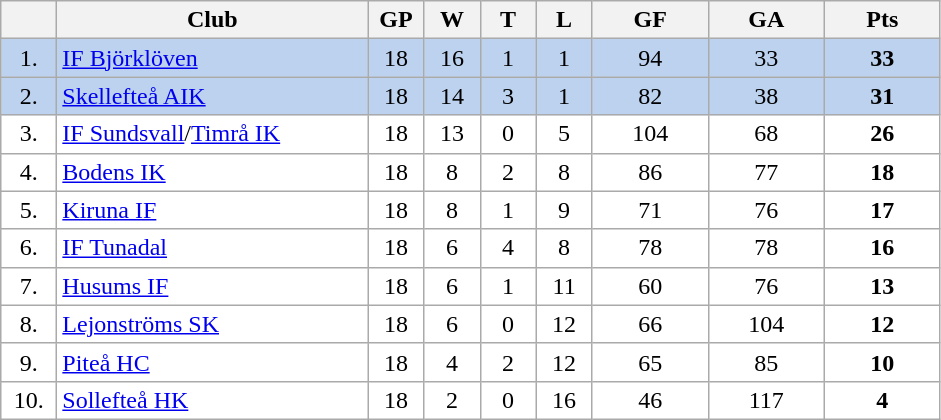<table class="wikitable">
<tr>
<th width="30"></th>
<th width="200">Club</th>
<th width="30">GP</th>
<th width="30">W</th>
<th width="30">T</th>
<th width="30">L</th>
<th width="70">GF</th>
<th width="70">GA</th>
<th width="70">Pts</th>
</tr>
<tr bgcolor="#BCD2EE" align="center">
<td>1.</td>
<td align="left"><a href='#'>IF Björklöven</a></td>
<td>18</td>
<td>16</td>
<td>1</td>
<td>1</td>
<td>94</td>
<td>33</td>
<td><strong>33</strong></td>
</tr>
<tr bgcolor="#BCD2EE" align="center">
<td>2.</td>
<td align="left"><a href='#'>Skellefteå AIK</a></td>
<td>18</td>
<td>14</td>
<td>3</td>
<td>1</td>
<td>82</td>
<td>38</td>
<td><strong>31</strong></td>
</tr>
<tr bgcolor="#FFFFFF" align="center">
<td>3.</td>
<td align="left"><a href='#'>IF Sundsvall</a>/<a href='#'>Timrå IK</a></td>
<td>18</td>
<td>13</td>
<td>0</td>
<td>5</td>
<td>104</td>
<td>68</td>
<td><strong>26</strong></td>
</tr>
<tr bgcolor="#FFFFFF" align="center">
<td>4.</td>
<td align="left"><a href='#'>Bodens IK</a></td>
<td>18</td>
<td>8</td>
<td>2</td>
<td>8</td>
<td>86</td>
<td>77</td>
<td><strong>18</strong></td>
</tr>
<tr bgcolor="#FFFFFF" align="center">
<td>5.</td>
<td align="left"><a href='#'>Kiruna IF</a></td>
<td>18</td>
<td>8</td>
<td>1</td>
<td>9</td>
<td>71</td>
<td>76</td>
<td><strong>17</strong></td>
</tr>
<tr bgcolor="#FFFFFF" align="center">
<td>6.</td>
<td align="left"><a href='#'>IF Tunadal</a></td>
<td>18</td>
<td>6</td>
<td>4</td>
<td>8</td>
<td>78</td>
<td>78</td>
<td><strong>16</strong></td>
</tr>
<tr bgcolor="#FFFFFF" align="center">
<td>7.</td>
<td align="left"><a href='#'>Husums IF</a></td>
<td>18</td>
<td>6</td>
<td>1</td>
<td>11</td>
<td>60</td>
<td>76</td>
<td><strong>13</strong></td>
</tr>
<tr bgcolor="#FFFFFF" align="center">
<td>8.</td>
<td align="left"><a href='#'>Lejonströms SK</a></td>
<td>18</td>
<td>6</td>
<td>0</td>
<td>12</td>
<td>66</td>
<td>104</td>
<td><strong>12</strong></td>
</tr>
<tr bgcolor="#FFFFFF" align="center">
<td>9.</td>
<td align="left"><a href='#'>Piteå HC</a></td>
<td>18</td>
<td>4</td>
<td>2</td>
<td>12</td>
<td>65</td>
<td>85</td>
<td><strong>10</strong></td>
</tr>
<tr bgcolor="#FFFFFF" align="center">
<td>10.</td>
<td align="left"><a href='#'>Sollefteå HK</a></td>
<td>18</td>
<td>2</td>
<td>0</td>
<td>16</td>
<td>46</td>
<td>117</td>
<td><strong>4</strong></td>
</tr>
</table>
